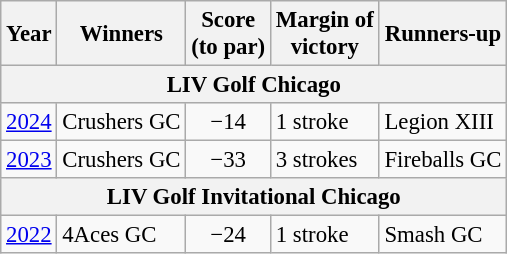<table class="wikitable" style="font-size:95%">
<tr>
<th>Year</th>
<th>Winners</th>
<th>Score<br>(to par)</th>
<th>Margin of<br>victory</th>
<th colspan=2>Runners-up</th>
</tr>
<tr>
<th colspan=7>LIV Golf Chicago</th>
</tr>
<tr>
<td><a href='#'>2024</a></td>
<td>Crushers GC</td>
<td align=center>−14</td>
<td>1 stroke</td>
<td>Legion XIII</td>
</tr>
<tr>
<td><a href='#'>2023</a></td>
<td>Crushers GC</td>
<td align=center>−33</td>
<td>3 strokes</td>
<td>Fireballs GC</td>
</tr>
<tr>
<th colspan=7>LIV Golf Invitational Chicago</th>
</tr>
<tr>
<td><a href='#'>2022</a></td>
<td>4Aces GC</td>
<td align=center>−24</td>
<td>1 stroke</td>
<td>Smash GC</td>
</tr>
</table>
